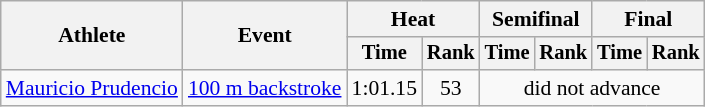<table class=wikitable style="font-size:90%">
<tr>
<th rowspan="2">Athlete</th>
<th rowspan="2">Event</th>
<th colspan="2">Heat</th>
<th colspan="2">Semifinal</th>
<th colspan="2">Final</th>
</tr>
<tr style="font-size:95%">
<th>Time</th>
<th>Rank</th>
<th>Time</th>
<th>Rank</th>
<th>Time</th>
<th>Rank</th>
</tr>
<tr align=center>
<td align=left><a href='#'>Mauricio Prudencio</a></td>
<td align=left><a href='#'>100 m backstroke</a></td>
<td>1:01.15</td>
<td>53</td>
<td colspan=4>did not advance</td>
</tr>
</table>
